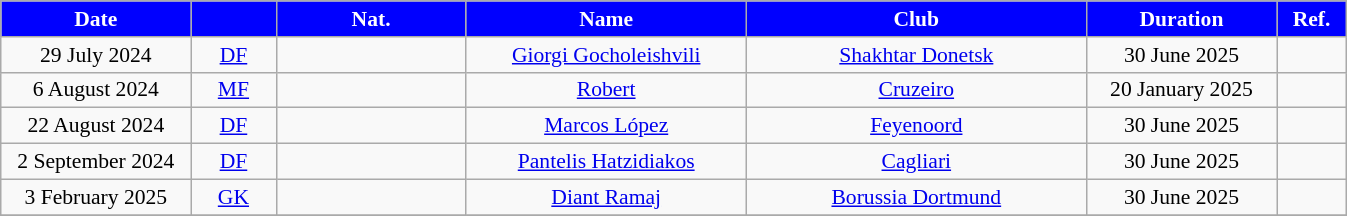<table class="wikitable" style="text-align:center; font-size:90%">
<tr>
<th style="background:#0000FF; color:#fff; width:120px;">Date</th>
<th style="background:#0000FF; color:#fff; width:50px;"></th>
<th style="background:#0000FF; color:#fff; width:120px;">Nat.</th>
<th style="background:#0000FF; color:#fff; width:180px;">Name</th>
<th style="background:#0000FF; color:#fff; width:220px;">Club</th>
<th style="background:#0000FF; color:#fff; width:120px;">Duration</th>
<th style="background:#0000FF; color:#fff; width:40px;">Ref.</th>
</tr>
<tr>
<td>29 July 2024</td>
<td><a href='#'>DF</a></td>
<td></td>
<td><a href='#'>Giorgi Gocholeishvili</a></td>
<td> <a href='#'>Shakhtar Donetsk</a></td>
<td>30 June 2025</td>
<td></td>
</tr>
<tr>
<td>6 August 2024</td>
<td><a href='#'>MF</a></td>
<td></td>
<td><a href='#'>Robert</a></td>
<td> <a href='#'>Cruzeiro</a></td>
<td>20 January 2025</td>
<td></td>
</tr>
<tr>
<td>22 August 2024</td>
<td><a href='#'>DF</a></td>
<td></td>
<td><a href='#'>Marcos López</a></td>
<td> <a href='#'>Feyenoord</a></td>
<td>30 June 2025</td>
<td></td>
</tr>
<tr>
<td>2 September 2024</td>
<td><a href='#'>DF</a></td>
<td></td>
<td><a href='#'>Pantelis Hatzidiakos</a></td>
<td> <a href='#'>Cagliari</a></td>
<td>30 June 2025</td>
<td></td>
</tr>
<tr>
<td>3 February 2025</td>
<td><a href='#'>GK</a></td>
<td></td>
<td><a href='#'>Diant Ramaj</a></td>
<td> <a href='#'>Borussia Dortmund</a></td>
<td>30 June 2025</td>
<td></td>
</tr>
<tr>
</tr>
</table>
